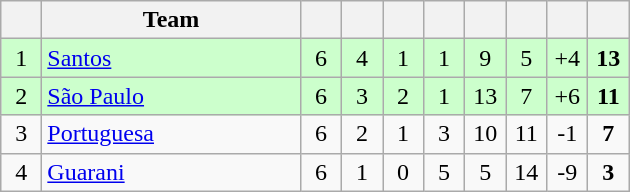<table class="wikitable" style="text-align: center;">
<tr>
<th width=20></th>
<th width=165>Team</th>
<th width=20></th>
<th width=20></th>
<th width=20></th>
<th width=20></th>
<th width=20></th>
<th width=20></th>
<th width=20></th>
<th width=20></th>
</tr>
<tr bgcolor="#ccffcc">
<td>1</td>
<td align=left><a href='#'>Santos</a></td>
<td>6</td>
<td>4</td>
<td>1</td>
<td>1</td>
<td>9</td>
<td>5</td>
<td>+4</td>
<td><strong>13</strong></td>
</tr>
<tr bgcolor="#ccffcc">
<td>2</td>
<td align=left><a href='#'>São Paulo</a></td>
<td>6</td>
<td>3</td>
<td>2</td>
<td>1</td>
<td>13</td>
<td>7</td>
<td>+6</td>
<td><strong>11</strong></td>
</tr>
<tr>
<td>3</td>
<td align=left><a href='#'>Portuguesa</a></td>
<td>6</td>
<td>2</td>
<td>1</td>
<td>3</td>
<td>10</td>
<td>11</td>
<td>-1</td>
<td><strong>7</strong></td>
</tr>
<tr>
<td>4</td>
<td align=left><a href='#'>Guarani</a></td>
<td>6</td>
<td>1</td>
<td>0</td>
<td>5</td>
<td>5</td>
<td>14</td>
<td>-9</td>
<td><strong>3</strong></td>
</tr>
</table>
